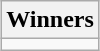<table class=wikitable style="text-align:center; margin:auto">
<tr>
<th>Winners</th>
</tr>
<tr>
<td></td>
</tr>
</table>
